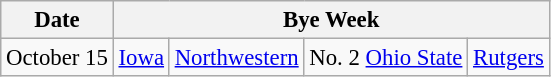<table class="wikitable" style="font-size:95%;">
<tr>
<th>Date</th>
<th colspan="4">Bye Week</th>
</tr>
<tr>
<td>October 15</td>
<td><a href='#'>Iowa</a></td>
<td><a href='#'>Northwestern</a></td>
<td>No. 2 <a href='#'>Ohio State</a></td>
<td><a href='#'>Rutgers</a></td>
</tr>
</table>
